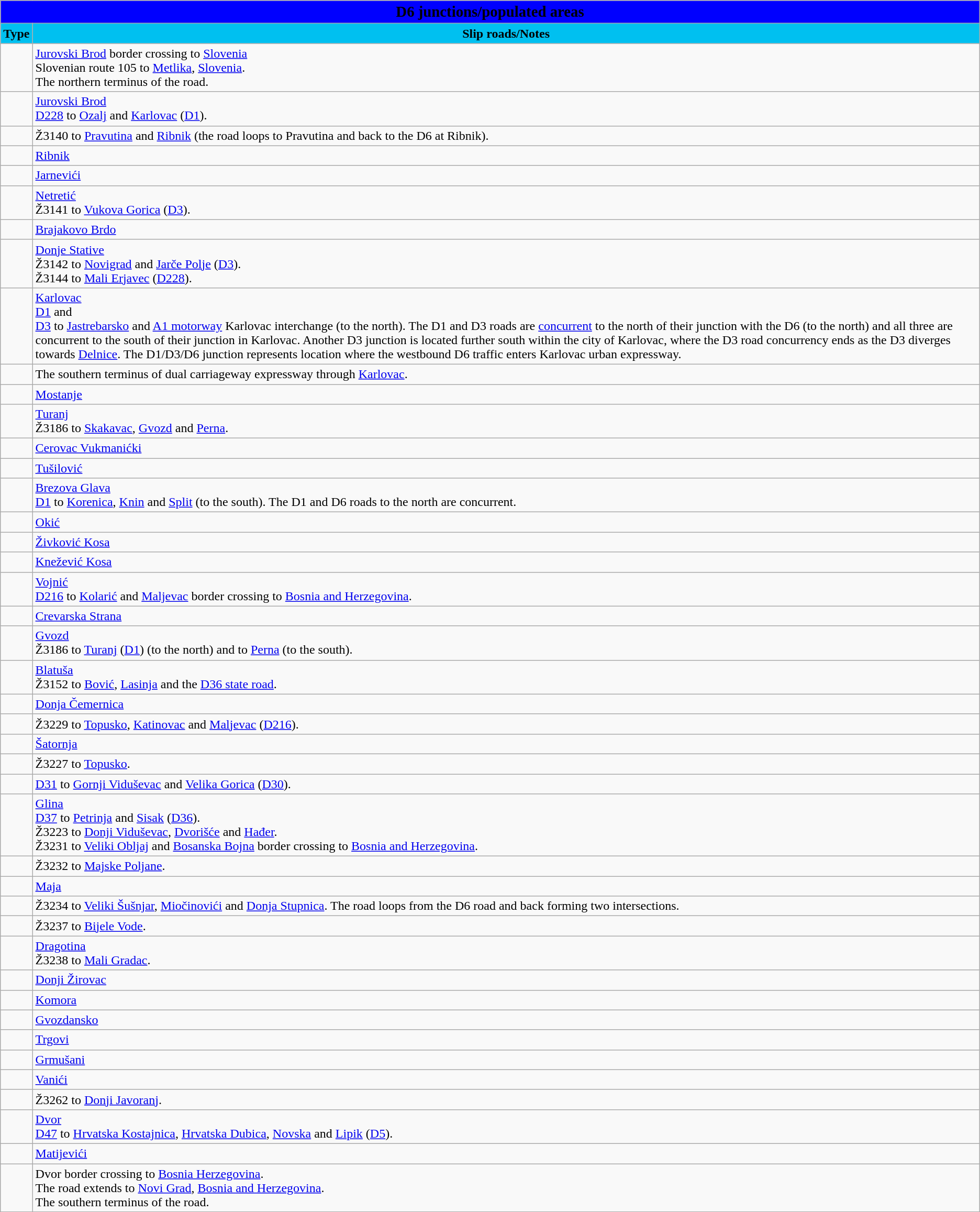<table class="wikitable">
<tr>
<td colspan=2 bgcolor=blue align=center style=margin-top:15><span><big><strong>D6 junctions/populated areas</strong></big></span></td>
</tr>
<tr>
<td align=center bgcolor=00c0f0><strong>Type</strong></td>
<td align=center bgcolor=00c0f0><strong>Slip roads/Notes</strong></td>
</tr>
<tr>
<td></td>
<td><a href='#'>Jurovski Brod</a> border crossing to <a href='#'>Slovenia</a><br> Slovenian route 105 to <a href='#'>Metlika</a>, <a href='#'>Slovenia</a>.<br>The northern terminus of the road.</td>
</tr>
<tr>
<td></td>
<td><a href='#'>Jurovski Brod</a><br> <a href='#'>D228</a> to  <a href='#'>Ozalj</a> and <a href='#'>Karlovac</a> (<a href='#'>D1</a>).</td>
</tr>
<tr>
<td></td>
<td>Ž3140 to <a href='#'>Pravutina</a> and <a href='#'>Ribnik</a> (the road loops to Pravutina and back to the D6 at Ribnik).</td>
</tr>
<tr>
<td></td>
<td><a href='#'>Ribnik</a></td>
</tr>
<tr>
<td></td>
<td><a href='#'>Jarnevići</a></td>
</tr>
<tr>
<td></td>
<td><a href='#'>Netretić</a><br>Ž3141 to <a href='#'>Vukova Gorica</a> (<a href='#'>D3</a>).</td>
</tr>
<tr>
<td></td>
<td><a href='#'>Brajakovo Brdo</a></td>
</tr>
<tr>
<td></td>
<td><a href='#'>Donje Stative</a><br>Ž3142 to <a href='#'>Novigrad</a> and <a href='#'>Jarče Polje</a> (<a href='#'>D3</a>).<br>Ž3144 to <a href='#'>Mali Erjavec</a> (<a href='#'>D228</a>).</td>
</tr>
<tr>
<td><br><br></td>
<td><a href='#'>Karlovac</a><br> <a href='#'>D1</a> and<br> <a href='#'>D3</a> to <a href='#'>Jastrebarsko</a> and <a href='#'>A1 motorway</a> Karlovac interchange (to the north). The D1 and D3 roads are <a href='#'>concurrent</a> to the north of their junction with the D6 (to the north) and all three are concurrent to the south of their junction in Karlovac. Another D3 junction is located further south within the city of Karlovac, where the D3 road concurrency ends as the D3 diverges towards <a href='#'>Delnice</a>. The D1/D3/D6 junction represents location where the westbound D6 traffic enters Karlovac urban expressway.</td>
</tr>
<tr>
<td></td>
<td>The southern terminus of dual carriageway expressway through <a href='#'>Karlovac</a>.</td>
</tr>
<tr>
<td></td>
<td><a href='#'>Mostanje</a></td>
</tr>
<tr>
<td></td>
<td><a href='#'>Turanj</a><br>Ž3186 to <a href='#'>Skakavac</a>, <a href='#'>Gvozd</a> and <a href='#'>Perna</a>.</td>
</tr>
<tr>
<td></td>
<td><a href='#'>Cerovac Vukmanićki</a></td>
</tr>
<tr>
<td></td>
<td><a href='#'>Tušilović</a></td>
</tr>
<tr>
<td></td>
<td><a href='#'>Brezova Glava</a><br> <a href='#'>D1</a> to  <a href='#'>Korenica</a>, <a href='#'>Knin</a> and <a href='#'>Split</a> (to the south). The D1 and D6 roads to the north are concurrent.</td>
</tr>
<tr>
<td></td>
<td><a href='#'>Okić</a></td>
</tr>
<tr>
<td></td>
<td><a href='#'>Živković Kosa</a></td>
</tr>
<tr>
<td></td>
<td><a href='#'>Knežević Kosa</a></td>
</tr>
<tr>
<td></td>
<td><a href='#'>Vojnić</a><br> <a href='#'>D216</a> to <a href='#'>Kolarić</a> and <a href='#'>Maljevac</a> border crossing to <a href='#'>Bosnia and Herzegovina</a>.</td>
</tr>
<tr>
<td></td>
<td><a href='#'>Crevarska Strana</a></td>
</tr>
<tr>
<td></td>
<td><a href='#'>Gvozd</a><br>Ž3186 to <a href='#'>Turanj</a> (<a href='#'>D1</a>) (to the north) and to <a href='#'>Perna</a> (to the south).</td>
</tr>
<tr>
<td></td>
<td><a href='#'>Blatuša</a><br>Ž3152 to <a href='#'>Bović</a>, <a href='#'>Lasinja</a> and the <a href='#'>D36 state road</a>.</td>
</tr>
<tr>
<td></td>
<td><a href='#'>Donja Čemernica</a></td>
</tr>
<tr>
<td></td>
<td>Ž3229 to <a href='#'>Topusko</a>, <a href='#'>Katinovac</a> and <a href='#'>Maljevac</a> (<a href='#'>D216</a>).</td>
</tr>
<tr>
<td></td>
<td><a href='#'>Šatornja</a></td>
</tr>
<tr>
<td></td>
<td>Ž3227 to <a href='#'>Topusko</a>.</td>
</tr>
<tr>
<td></td>
<td> <a href='#'>D31</a> to <a href='#'>Gornji Viduševac</a> and <a href='#'>Velika Gorica</a> (<a href='#'>D30</a>).</td>
</tr>
<tr>
<td></td>
<td><a href='#'>Glina</a><br> <a href='#'>D37</a> to <a href='#'>Petrinja</a> and <a href='#'>Sisak</a> (<a href='#'>D36</a>).<br>Ž3223 to <a href='#'>Donji Viduševac</a>, <a href='#'>Dvorišće</a> and <a href='#'>Hađer</a>.<br>Ž3231 to <a href='#'>Veliki Obljaj</a> and <a href='#'>Bosanska Bojna</a> border crossing to <a href='#'>Bosnia and Herzegovina</a>.</td>
</tr>
<tr>
<td></td>
<td>Ž3232 to <a href='#'>Majske Poljane</a>.</td>
</tr>
<tr>
<td></td>
<td><a href='#'>Maja</a></td>
</tr>
<tr>
<td></td>
<td>Ž3234 to <a href='#'>Veliki Šušnjar</a>, <a href='#'>Miočinovići</a> and <a href='#'>Donja Stupnica</a>. The road loops from the D6 road and back forming two intersections.</td>
</tr>
<tr>
<td></td>
<td>Ž3237 to <a href='#'>Bijele Vode</a>.</td>
</tr>
<tr>
<td></td>
<td><a href='#'>Dragotina</a><br>Ž3238 to <a href='#'>Mali Gradac</a>.</td>
</tr>
<tr>
<td></td>
<td><a href='#'>Donji Žirovac</a></td>
</tr>
<tr>
<td></td>
<td><a href='#'>Komora</a></td>
</tr>
<tr>
<td></td>
<td><a href='#'>Gvozdansko</a></td>
</tr>
<tr>
<td></td>
<td><a href='#'>Trgovi</a></td>
</tr>
<tr>
<td></td>
<td><a href='#'>Grmušani</a></td>
</tr>
<tr>
<td></td>
<td><a href='#'>Vanići</a></td>
</tr>
<tr>
<td></td>
<td>Ž3262 to <a href='#'>Donji Javoranj</a>.</td>
</tr>
<tr>
<td></td>
<td><a href='#'>Dvor</a><br> <a href='#'>D47</a> to <a href='#'>Hrvatska Kostajnica</a>, <a href='#'>Hrvatska Dubica</a>, <a href='#'>Novska</a> and <a href='#'>Lipik</a> (<a href='#'>D5</a>).</td>
</tr>
<tr>
<td></td>
<td><a href='#'>Matijevići</a></td>
</tr>
<tr>
<td></td>
<td>Dvor border crossing to <a href='#'>Bosnia Herzegovina</a>.<br>The road extends to <a href='#'>Novi Grad</a>, <a href='#'>Bosnia and Herzegovina</a>.<br>The southern terminus of the road.</td>
</tr>
</table>
